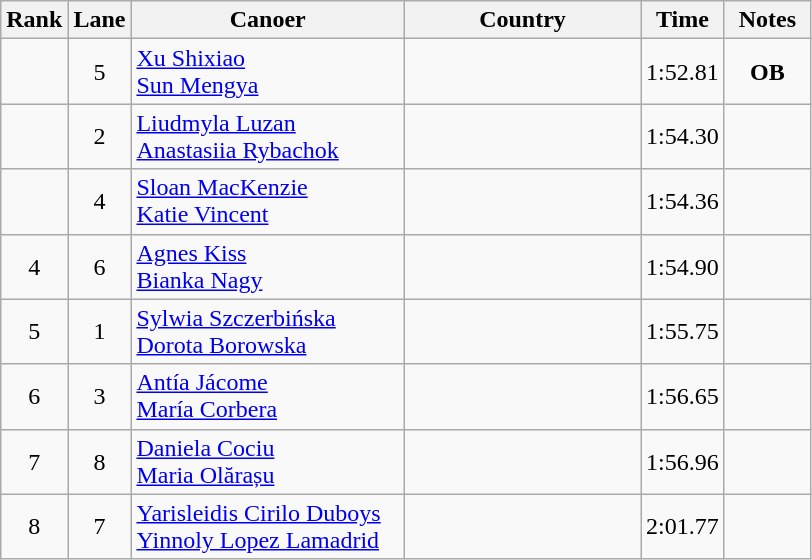<table class="wikitable" style="text-align:center;">
<tr>
<th width=30>Rank</th>
<th width=30>Lane</th>
<th width=175>Canoer</th>
<th width=150>Country</th>
<th width=30>Time</th>
<th width=50>Notes</th>
</tr>
<tr>
<td></td>
<td>5</td>
<td align=left><a href='#'>Xu Shixiao</a><br><a href='#'>Sun Mengya</a></td>
<td align=left></td>
<td>1:52.81</td>
<td><strong>OB</strong></td>
</tr>
<tr>
<td></td>
<td>2</td>
<td align=left><a href='#'>Liudmyla Luzan</a><br><a href='#'>Anastasiia Rybachok</a></td>
<td align=left></td>
<td>1:54.30</td>
<td></td>
</tr>
<tr>
<td></td>
<td>4</td>
<td align=left><a href='#'>Sloan MacKenzie</a><br><a href='#'>Katie Vincent</a></td>
<td align=left></td>
<td>1:54.36</td>
<td></td>
</tr>
<tr>
<td>4</td>
<td>6</td>
<td align=left><a href='#'>Agnes Kiss</a><br><a href='#'>Bianka Nagy</a></td>
<td align=left></td>
<td>1:54.90</td>
<td></td>
</tr>
<tr>
<td>5</td>
<td>1</td>
<td align=left><a href='#'>Sylwia Szczerbińska</a><br><a href='#'>Dorota Borowska</a></td>
<td align=left></td>
<td>1:55.75</td>
<td></td>
</tr>
<tr>
<td>6</td>
<td>3</td>
<td align=left><a href='#'>Antía Jácome</a><br><a href='#'>María Corbera</a></td>
<td align=left></td>
<td>1:56.65</td>
<td></td>
</tr>
<tr>
<td>7</td>
<td>8</td>
<td align=left><a href='#'>Daniela Cociu</a><br><a href='#'>Maria Olărașu</a></td>
<td align=left></td>
<td>1:56.96</td>
<td></td>
</tr>
<tr>
<td>8</td>
<td>7</td>
<td align=left><a href='#'>Yarisleidis Cirilo Duboys</a><br><a href='#'>Yinnoly Lopez Lamadrid</a></td>
<td align=left></td>
<td>2:01.77</td>
<td></td>
</tr>
</table>
